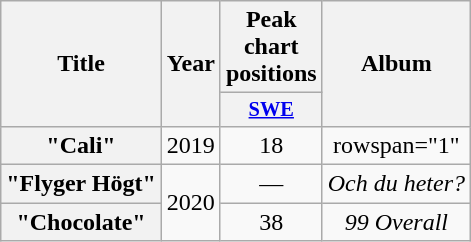<table class="wikitable plainrowheaders" style="text-align:center">
<tr>
<th scope="col" rowspan="2">Title</th>
<th scope="col" rowspan="2">Year</th>
<th scope="col" colspan="1">Peak chart positions</th>
<th scope="col" rowspan="2">Album</th>
</tr>
<tr>
<th scope="col" style="width:3em;font-size:85%;"><a href='#'>SWE</a><br></th>
</tr>
<tr>
<th scope="row">"Cali" </th>
<td>2019</td>
<td>18<br></td>
<td>rowspan="1"</td>
</tr>
<tr>
<th scope="row">"Flyger Högt" </th>
<td rowspan="2">2020</td>
<td>—</td>
<td><em>Och du heter?</em></td>
</tr>
<tr>
<th scope="row">"Chocolate" </th>
<td>38<br></td>
<td><em>99 Overall</em></td>
</tr>
</table>
